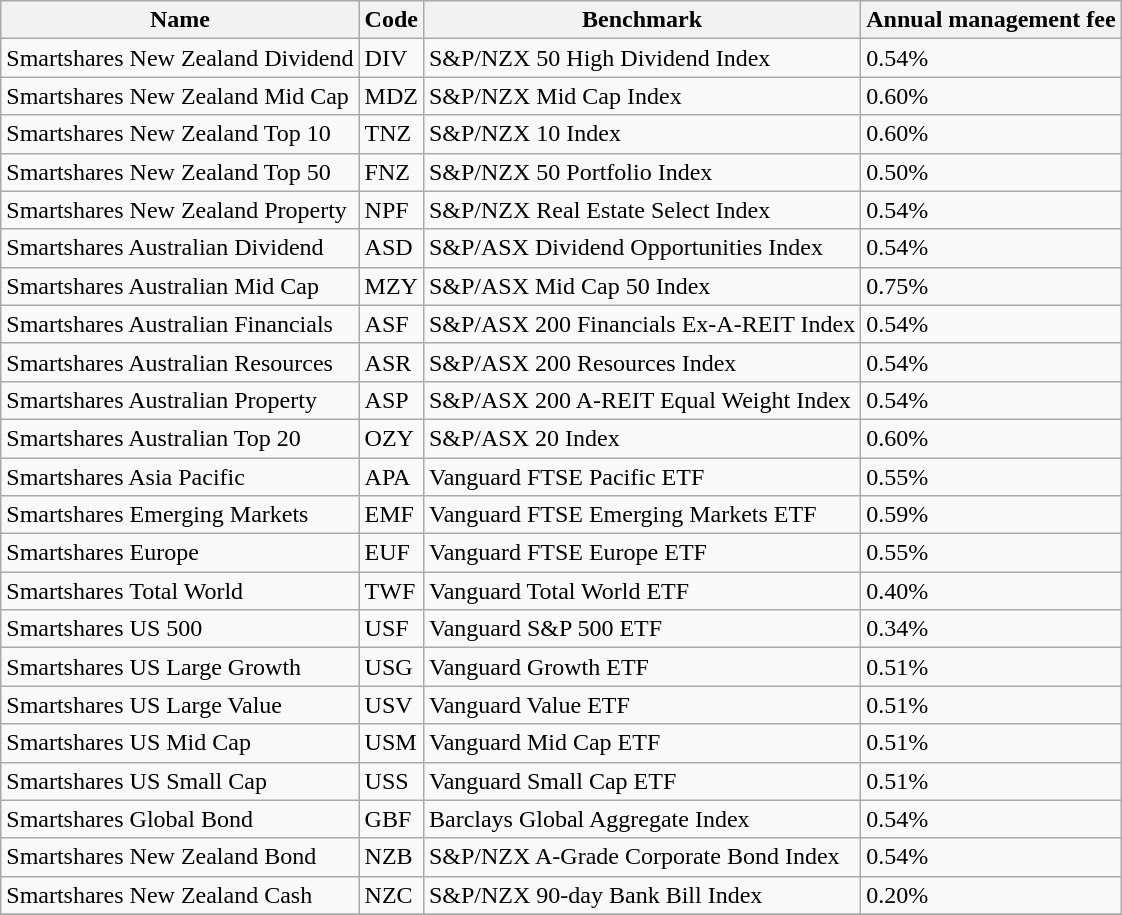<table class="wikitable">
<tr>
<th>Name</th>
<th>Code</th>
<th>Benchmark</th>
<th>Annual management fee</th>
</tr>
<tr>
<td>Smartshares New Zealand Dividend</td>
<td>DIV</td>
<td>S&P/NZX 50 High Dividend Index</td>
<td>0.54%</td>
</tr>
<tr>
<td>Smartshares New Zealand Mid Cap</td>
<td>MDZ</td>
<td>S&P/NZX Mid Cap Index</td>
<td>0.60%</td>
</tr>
<tr>
<td>Smartshares New Zealand Top 10</td>
<td>TNZ</td>
<td>S&P/NZX 10 Index</td>
<td>0.60%</td>
</tr>
<tr>
<td>Smartshares New Zealand Top 50</td>
<td>FNZ</td>
<td>S&P/NZX 50 Portfolio Index</td>
<td>0.50%</td>
</tr>
<tr>
<td>Smartshares New Zealand Property</td>
<td>NPF</td>
<td>S&P/NZX Real Estate Select Index</td>
<td>0.54%</td>
</tr>
<tr>
<td>Smartshares Australian Dividend</td>
<td>ASD</td>
<td>S&P/ASX Dividend Opportunities Index</td>
<td>0.54%</td>
</tr>
<tr>
<td>Smartshares Australian Mid Cap</td>
<td>MZY</td>
<td>S&P/ASX Mid Cap 50 Index</td>
<td>0.75%</td>
</tr>
<tr>
<td>Smartshares Australian Financials</td>
<td>ASF</td>
<td>S&P/ASX 200 Financials Ex-A-REIT Index</td>
<td>0.54%</td>
</tr>
<tr>
<td>Smartshares Australian Resources</td>
<td>ASR</td>
<td>S&P/ASX 200 Resources Index</td>
<td>0.54%</td>
</tr>
<tr>
<td>Smartshares Australian Property</td>
<td>ASP</td>
<td>S&P/ASX 200 A-REIT Equal Weight Index</td>
<td>0.54%</td>
</tr>
<tr>
<td>Smartshares Australian Top 20</td>
<td>OZY</td>
<td>S&P/ASX 20 Index</td>
<td>0.60%</td>
</tr>
<tr>
<td>Smartshares Asia Pacific</td>
<td>APA</td>
<td>Vanguard FTSE Pacific ETF</td>
<td>0.55%</td>
</tr>
<tr>
<td>Smartshares Emerging Markets</td>
<td>EMF</td>
<td>Vanguard FTSE Emerging Markets ETF</td>
<td>0.59%</td>
</tr>
<tr>
<td>Smartshares Europe</td>
<td>EUF</td>
<td>Vanguard FTSE Europe ETF</td>
<td>0.55%</td>
</tr>
<tr>
<td>Smartshares Total World</td>
<td>TWF</td>
<td>Vanguard Total World ETF</td>
<td>0.40%</td>
</tr>
<tr>
<td>Smartshares US 500</td>
<td>USF</td>
<td>Vanguard S&P 500 ETF</td>
<td>0.34%</td>
</tr>
<tr>
<td>Smartshares US Large Growth</td>
<td>USG</td>
<td>Vanguard Growth ETF</td>
<td>0.51%</td>
</tr>
<tr>
<td>Smartshares US Large Value</td>
<td>USV</td>
<td>Vanguard Value ETF</td>
<td>0.51%</td>
</tr>
<tr>
<td>Smartshares US Mid Cap</td>
<td>USM</td>
<td>Vanguard Mid Cap ETF</td>
<td>0.51%</td>
</tr>
<tr>
<td>Smartshares US Small Cap</td>
<td>USS</td>
<td>Vanguard Small Cap ETF</td>
<td>0.51%</td>
</tr>
<tr>
<td>Smartshares Global Bond</td>
<td>GBF</td>
<td>Barclays Global Aggregate Index</td>
<td>0.54%</td>
</tr>
<tr>
<td>Smartshares New Zealand Bond</td>
<td>NZB</td>
<td>S&P/NZX A-Grade Corporate Bond Index</td>
<td>0.54%</td>
</tr>
<tr>
<td>Smartshares New Zealand Cash</td>
<td>NZC</td>
<td>S&P/NZX 90-day Bank Bill Index</td>
<td>0.20%</td>
</tr>
<tr>
</tr>
</table>
